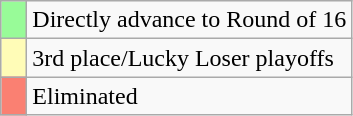<table class="wikitable">
<tr>
<td width=10px style="background: #98fb98"></td>
<td>Directly advance to Round of 16</td>
</tr>
<tr>
<td width=10px style="background: #fffcb7"></td>
<td>3rd place/Lucky Loser playoffs</td>
</tr>
<tr>
<td width=10px style="background: salmon"></td>
<td>Eliminated</td>
</tr>
</table>
